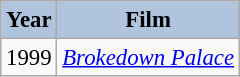<table class="wikitable" style="font-size:95%;">
<tr>
<th style="background:#B0C4DE;">Year</th>
<th style="background:#B0C4DE;">Film</th>
</tr>
<tr>
<td>1999</td>
<td><em><a href='#'>Brokedown Palace</a></em></td>
</tr>
</table>
